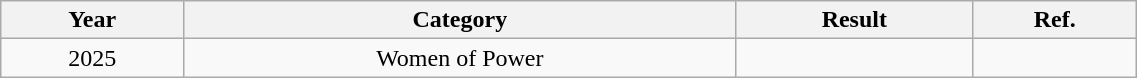<table class="wikitable sortable"  style="text-align:center; width:60%;">
<tr>
<th>Year</th>
<th>Category</th>
<th>Result</th>
<th>Ref.</th>
</tr>
<tr>
<td>2025</td>
<td>Women of Power</td>
<td></td>
<td align="center"></td>
</tr>
</table>
